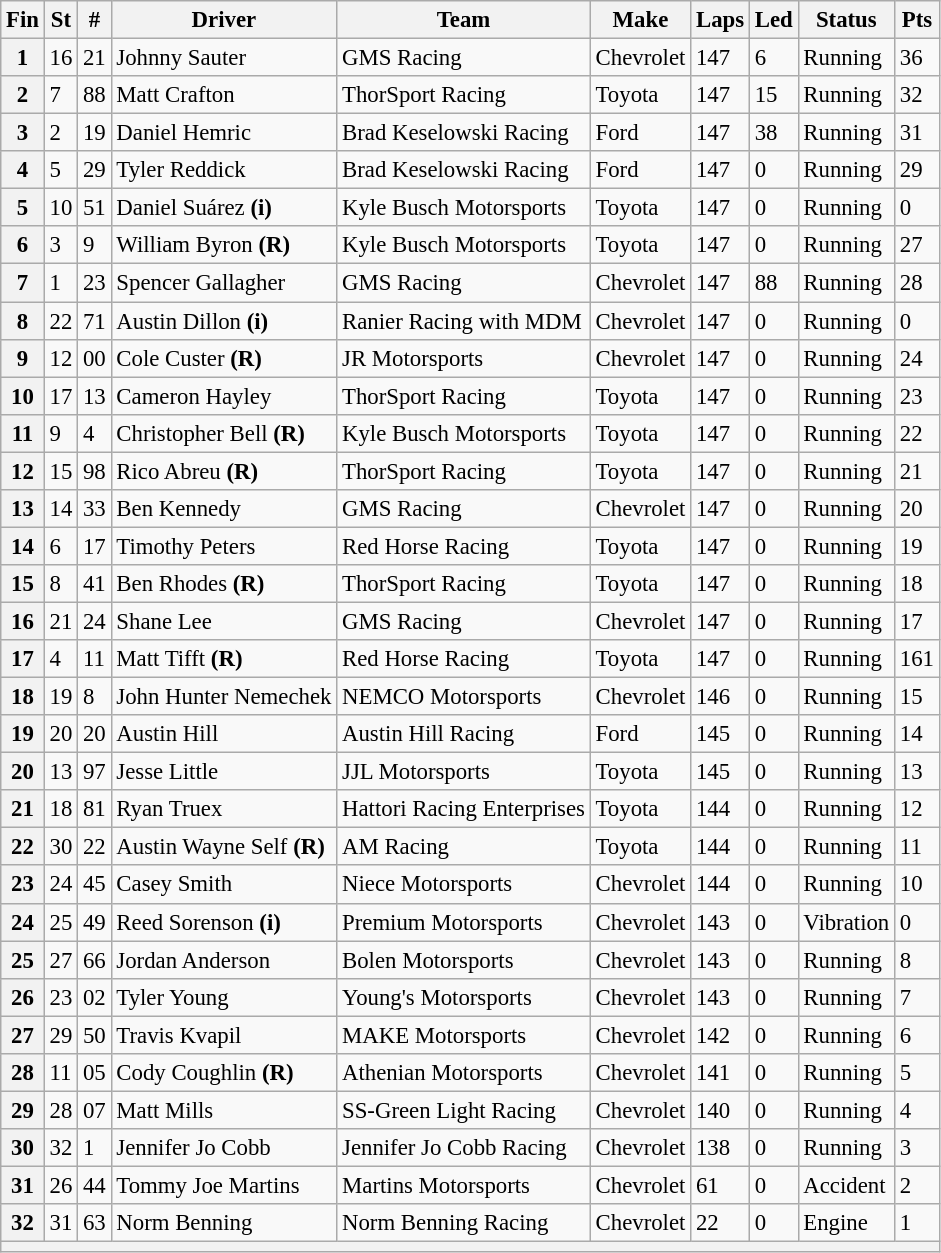<table class="wikitable" style="font-size:95%">
<tr>
<th>Fin</th>
<th>St</th>
<th>#</th>
<th>Driver</th>
<th>Team</th>
<th>Make</th>
<th>Laps</th>
<th>Led</th>
<th>Status</th>
<th>Pts</th>
</tr>
<tr>
<th>1</th>
<td>16</td>
<td>21</td>
<td>Johnny Sauter</td>
<td>GMS Racing</td>
<td>Chevrolet</td>
<td>147</td>
<td>6</td>
<td>Running</td>
<td>36</td>
</tr>
<tr>
<th>2</th>
<td>7</td>
<td>88</td>
<td>Matt Crafton</td>
<td>ThorSport Racing</td>
<td>Toyota</td>
<td>147</td>
<td>15</td>
<td>Running</td>
<td>32</td>
</tr>
<tr>
<th>3</th>
<td>2</td>
<td>19</td>
<td>Daniel Hemric</td>
<td>Brad Keselowski Racing</td>
<td>Ford</td>
<td>147</td>
<td>38</td>
<td>Running</td>
<td>31</td>
</tr>
<tr>
<th>4</th>
<td>5</td>
<td>29</td>
<td>Tyler Reddick</td>
<td>Brad Keselowski Racing</td>
<td>Ford</td>
<td>147</td>
<td>0</td>
<td>Running</td>
<td>29</td>
</tr>
<tr>
<th>5</th>
<td>10</td>
<td>51</td>
<td>Daniel Suárez <strong>(i)</strong></td>
<td>Kyle Busch Motorsports</td>
<td>Toyota</td>
<td>147</td>
<td>0</td>
<td>Running</td>
<td>0</td>
</tr>
<tr>
<th>6</th>
<td>3</td>
<td>9</td>
<td>William Byron <strong>(R)</strong></td>
<td>Kyle Busch Motorsports</td>
<td>Toyota</td>
<td>147</td>
<td>0</td>
<td>Running</td>
<td>27</td>
</tr>
<tr>
<th>7</th>
<td>1</td>
<td>23</td>
<td>Spencer Gallagher</td>
<td>GMS Racing</td>
<td>Chevrolet</td>
<td>147</td>
<td>88</td>
<td>Running</td>
<td>28</td>
</tr>
<tr>
<th>8</th>
<td>22</td>
<td>71</td>
<td>Austin Dillon <strong>(i)</strong></td>
<td>Ranier Racing with MDM</td>
<td>Chevrolet</td>
<td>147</td>
<td>0</td>
<td>Running</td>
<td>0</td>
</tr>
<tr>
<th>9</th>
<td>12</td>
<td>00</td>
<td>Cole Custer <strong>(R)</strong></td>
<td>JR Motorsports</td>
<td>Chevrolet</td>
<td>147</td>
<td>0</td>
<td>Running</td>
<td>24</td>
</tr>
<tr>
<th>10</th>
<td>17</td>
<td>13</td>
<td>Cameron Hayley</td>
<td>ThorSport Racing</td>
<td>Toyota</td>
<td>147</td>
<td>0</td>
<td>Running</td>
<td>23</td>
</tr>
<tr>
<th>11</th>
<td>9</td>
<td>4</td>
<td>Christopher Bell <strong>(R)</strong></td>
<td>Kyle Busch Motorsports</td>
<td>Toyota</td>
<td>147</td>
<td>0</td>
<td>Running</td>
<td>22</td>
</tr>
<tr>
<th>12</th>
<td>15</td>
<td>98</td>
<td>Rico Abreu <strong>(R)</strong></td>
<td>ThorSport Racing</td>
<td>Toyota</td>
<td>147</td>
<td>0</td>
<td>Running</td>
<td>21</td>
</tr>
<tr>
<th>13</th>
<td>14</td>
<td>33</td>
<td>Ben Kennedy</td>
<td>GMS Racing</td>
<td>Chevrolet</td>
<td>147</td>
<td>0</td>
<td>Running</td>
<td>20</td>
</tr>
<tr>
<th>14</th>
<td>6</td>
<td>17</td>
<td>Timothy Peters</td>
<td>Red Horse Racing</td>
<td>Toyota</td>
<td>147</td>
<td>0</td>
<td>Running</td>
<td>19</td>
</tr>
<tr>
<th>15</th>
<td>8</td>
<td>41</td>
<td>Ben Rhodes <strong>(R)</strong></td>
<td>ThorSport Racing</td>
<td>Toyota</td>
<td>147</td>
<td>0</td>
<td>Running</td>
<td>18</td>
</tr>
<tr>
<th>16</th>
<td>21</td>
<td>24</td>
<td>Shane Lee</td>
<td>GMS Racing</td>
<td>Chevrolet</td>
<td>147</td>
<td>0</td>
<td>Running</td>
<td>17</td>
</tr>
<tr>
<th>17</th>
<td>4</td>
<td>11</td>
<td>Matt Tifft <strong>(R)</strong></td>
<td>Red Horse Racing</td>
<td>Toyota</td>
<td>147</td>
<td>0</td>
<td>Running</td>
<td>161</td>
</tr>
<tr>
<th>18</th>
<td>19</td>
<td>8</td>
<td>John Hunter Nemechek</td>
<td>NEMCO Motorsports</td>
<td>Chevrolet</td>
<td>146</td>
<td>0</td>
<td>Running</td>
<td>15</td>
</tr>
<tr>
<th>19</th>
<td>20</td>
<td>20</td>
<td>Austin Hill</td>
<td>Austin Hill Racing</td>
<td>Ford</td>
<td>145</td>
<td>0</td>
<td>Running</td>
<td>14</td>
</tr>
<tr>
<th>20</th>
<td>13</td>
<td>97</td>
<td>Jesse Little</td>
<td>JJL Motorsports</td>
<td>Toyota</td>
<td>145</td>
<td>0</td>
<td>Running</td>
<td>13</td>
</tr>
<tr>
<th>21</th>
<td>18</td>
<td>81</td>
<td>Ryan Truex</td>
<td>Hattori Racing Enterprises</td>
<td>Toyota</td>
<td>144</td>
<td>0</td>
<td>Running</td>
<td>12</td>
</tr>
<tr>
<th>22</th>
<td>30</td>
<td>22</td>
<td>Austin Wayne Self <strong>(R)</strong></td>
<td>AM Racing</td>
<td>Toyota</td>
<td>144</td>
<td>0</td>
<td>Running</td>
<td>11</td>
</tr>
<tr>
<th>23</th>
<td>24</td>
<td>45</td>
<td>Casey Smith</td>
<td>Niece Motorsports</td>
<td>Chevrolet</td>
<td>144</td>
<td>0</td>
<td>Running</td>
<td>10</td>
</tr>
<tr>
<th>24</th>
<td>25</td>
<td>49</td>
<td>Reed Sorenson <strong>(i)</strong></td>
<td>Premium Motorsports</td>
<td>Chevrolet</td>
<td>143</td>
<td>0</td>
<td>Vibration</td>
<td>0</td>
</tr>
<tr>
<th>25</th>
<td>27</td>
<td>66</td>
<td>Jordan Anderson</td>
<td>Bolen Motorsports</td>
<td>Chevrolet</td>
<td>143</td>
<td>0</td>
<td>Running</td>
<td>8</td>
</tr>
<tr>
<th>26</th>
<td>23</td>
<td>02</td>
<td>Tyler Young</td>
<td>Young's Motorsports</td>
<td>Chevrolet</td>
<td>143</td>
<td>0</td>
<td>Running</td>
<td>7</td>
</tr>
<tr>
<th>27</th>
<td>29</td>
<td>50</td>
<td>Travis Kvapil</td>
<td>MAKE Motorsports</td>
<td>Chevrolet</td>
<td>142</td>
<td>0</td>
<td>Running</td>
<td>6</td>
</tr>
<tr>
<th>28</th>
<td>11</td>
<td>05</td>
<td>Cody Coughlin <strong>(R)</strong></td>
<td>Athenian Motorsports</td>
<td>Chevrolet</td>
<td>141</td>
<td>0</td>
<td>Running</td>
<td>5</td>
</tr>
<tr>
<th>29</th>
<td>28</td>
<td>07</td>
<td>Matt Mills</td>
<td>SS-Green Light Racing</td>
<td>Chevrolet</td>
<td>140</td>
<td>0</td>
<td>Running</td>
<td>4</td>
</tr>
<tr>
<th>30</th>
<td>32</td>
<td>1</td>
<td>Jennifer Jo Cobb</td>
<td>Jennifer Jo Cobb Racing</td>
<td>Chevrolet</td>
<td>138</td>
<td>0</td>
<td>Running</td>
<td>3</td>
</tr>
<tr>
<th>31</th>
<td>26</td>
<td>44</td>
<td>Tommy Joe Martins</td>
<td>Martins Motorsports</td>
<td>Chevrolet</td>
<td>61</td>
<td>0</td>
<td>Accident</td>
<td>2</td>
</tr>
<tr>
<th>32</th>
<td>31</td>
<td>63</td>
<td>Norm Benning</td>
<td>Norm Benning Racing</td>
<td>Chevrolet</td>
<td>22</td>
<td>0</td>
<td>Engine</td>
<td>1</td>
</tr>
<tr>
<th colspan="10"></th>
</tr>
</table>
